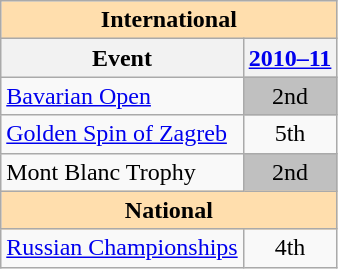<table class="wikitable" style="text-align:center">
<tr>
<th style="background-color: #ffdead; " colspan=2 align=center>International</th>
</tr>
<tr>
<th>Event</th>
<th><a href='#'>2010–11</a></th>
</tr>
<tr>
<td align=left><a href='#'>Bavarian Open</a></td>
<td bgcolor=silver>2nd</td>
</tr>
<tr>
<td align=left><a href='#'>Golden Spin of Zagreb</a></td>
<td>5th</td>
</tr>
<tr>
<td align=left>Mont Blanc Trophy</td>
<td bgcolor=silver>2nd</td>
</tr>
<tr>
<th style="background-color: #ffdead; " colspan=2 align=center>National</th>
</tr>
<tr>
<td align=left><a href='#'>Russian Championships</a></td>
<td>4th</td>
</tr>
</table>
